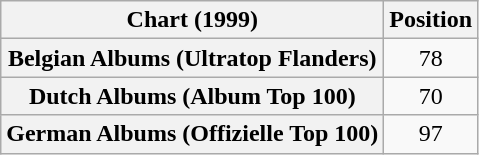<table class="wikitable sortable plainrowheaders" style="text-align:center">
<tr>
<th scope="col">Chart (1999)</th>
<th scope="col">Position</th>
</tr>
<tr>
<th scope="row">Belgian Albums (Ultratop Flanders)</th>
<td>78</td>
</tr>
<tr>
<th scope="row">Dutch Albums (Album Top 100)</th>
<td>70</td>
</tr>
<tr>
<th scope="row">German Albums (Offizielle Top 100)</th>
<td>97</td>
</tr>
</table>
